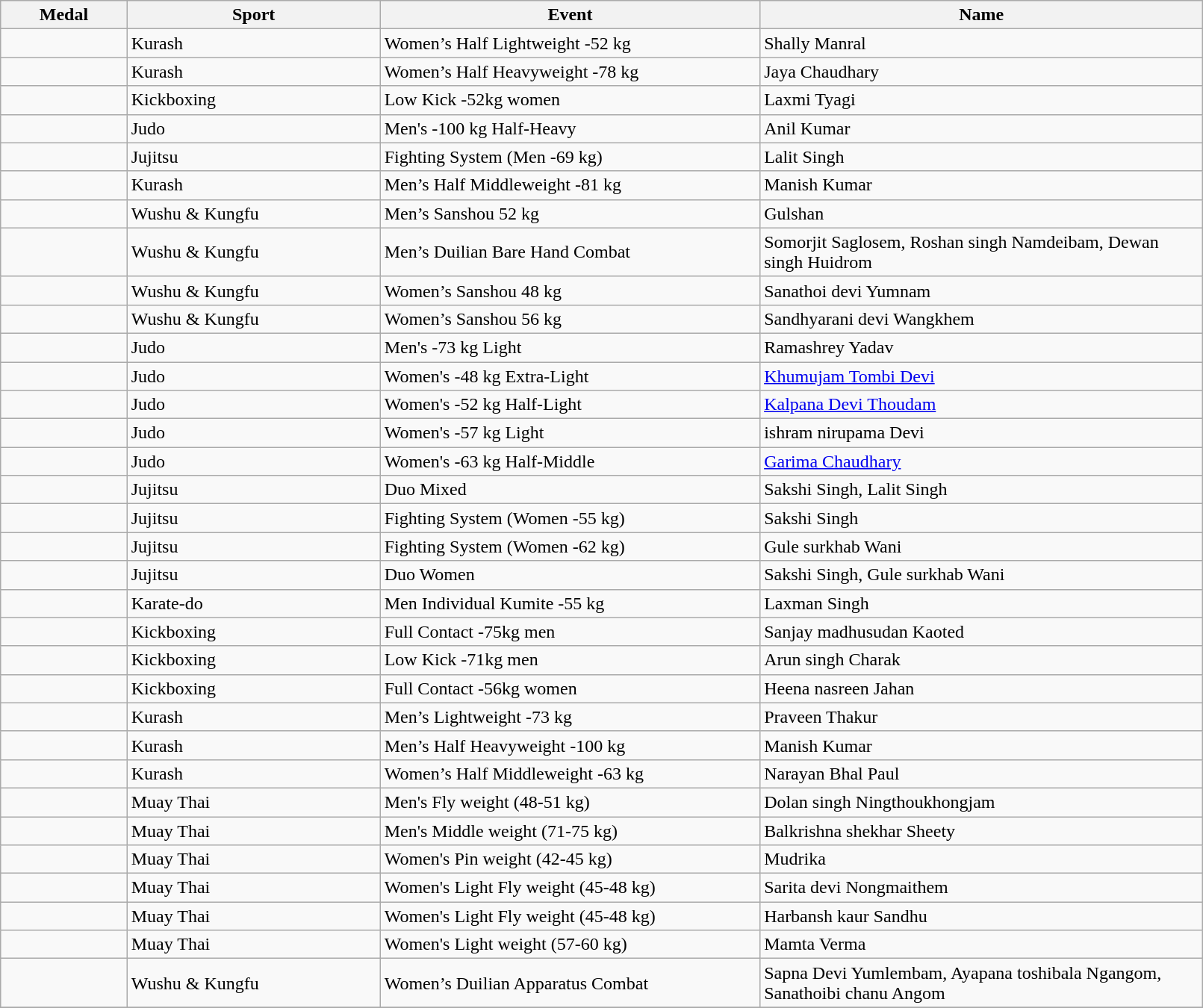<table class="wikitable" width="85%" style="font-size:100%">
<tr>
<th width="10%">Medal</th>
<th width="20%">Sport</th>
<th width="30%">Event</th>
<th width="35%">Name</th>
</tr>
<tr>
<td></td>
<td>Kurash</td>
<td>Women’s Half Lightweight -52 kg</td>
<td>Shally Manral</td>
</tr>
<tr>
<td></td>
<td>Kurash</td>
<td>Women’s Half Heavyweight -78 kg</td>
<td>Jaya Chaudhary</td>
</tr>
<tr>
<td></td>
<td>Kickboxing</td>
<td>Low Kick -52kg women</td>
<td>Laxmi Tyagi</td>
</tr>
<tr>
<td></td>
<td>Judo</td>
<td>Men's -100 kg Half-Heavy</td>
<td>Anil Kumar</td>
</tr>
<tr>
<td></td>
<td>Jujitsu</td>
<td>Fighting System (Men -69 kg)</td>
<td>Lalit Singh</td>
</tr>
<tr>
<td></td>
<td>Kurash</td>
<td>Men’s Half Middleweight -81 kg</td>
<td>Manish Kumar</td>
</tr>
<tr>
<td></td>
<td>Wushu & Kungfu</td>
<td>Men’s Sanshou 52 kg</td>
<td>Gulshan</td>
</tr>
<tr>
<td></td>
<td>Wushu & Kungfu</td>
<td>Men’s Duilian Bare Hand Combat</td>
<td>Somorjit Saglosem, Roshan singh Namdeibam, Dewan singh Huidrom</td>
</tr>
<tr>
<td></td>
<td>Wushu & Kungfu</td>
<td>Women’s Sanshou 48 kg</td>
<td>Sanathoi devi Yumnam</td>
</tr>
<tr>
<td></td>
<td>Wushu & Kungfu</td>
<td>Women’s Sanshou 56 kg</td>
<td>Sandhyarani devi Wangkhem</td>
</tr>
<tr>
<td></td>
<td>Judo</td>
<td>Men's -73 kg Light</td>
<td>Ramashrey Yadav</td>
</tr>
<tr>
<td></td>
<td>Judo</td>
<td>Women's -48 kg Extra-Light</td>
<td><a href='#'>Khumujam Tombi Devi</a></td>
</tr>
<tr>
<td></td>
<td>Judo</td>
<td>Women's -52 kg Half-Light</td>
<td><a href='#'>Kalpana Devi Thoudam</a></td>
</tr>
<tr>
<td></td>
<td>Judo</td>
<td>Women's -57 kg Light</td>
<td>ishram nirupama Devi</td>
</tr>
<tr>
<td></td>
<td>Judo</td>
<td>Women's -63 kg Half-Middle</td>
<td><a href='#'>Garima Chaudhary</a></td>
</tr>
<tr>
<td></td>
<td>Jujitsu</td>
<td>Duo Mixed</td>
<td>Sakshi Singh, Lalit Singh</td>
</tr>
<tr>
<td></td>
<td>Jujitsu</td>
<td>Fighting System (Women -55 kg)</td>
<td>Sakshi Singh</td>
</tr>
<tr>
<td></td>
<td>Jujitsu</td>
<td>Fighting System (Women -62 kg)</td>
<td>Gule surkhab Wani</td>
</tr>
<tr>
<td></td>
<td>Jujitsu</td>
<td>Duo Women</td>
<td>Sakshi Singh, Gule surkhab Wani</td>
</tr>
<tr>
<td></td>
<td>Karate-do</td>
<td>Men Individual Kumite -55 kg</td>
<td>Laxman Singh</td>
</tr>
<tr>
<td></td>
<td>Kickboxing</td>
<td>Full Contact -75kg men</td>
<td>Sanjay madhusudan Kaoted</td>
</tr>
<tr>
<td></td>
<td>Kickboxing</td>
<td>Low Kick -71kg men</td>
<td>Arun singh Charak</td>
</tr>
<tr>
<td></td>
<td>Kickboxing</td>
<td>Full Contact -56kg women</td>
<td>Heena nasreen Jahan</td>
</tr>
<tr>
<td></td>
<td>Kurash</td>
<td>Men’s Lightweight -73 kg</td>
<td>Praveen Thakur</td>
</tr>
<tr>
<td></td>
<td>Kurash</td>
<td>Men’s Half Heavyweight -100 kg</td>
<td>Manish Kumar</td>
</tr>
<tr>
<td></td>
<td>Kurash</td>
<td>Women’s Half Middleweight -63 kg</td>
<td>Narayan Bhal Paul</td>
</tr>
<tr>
<td></td>
<td>Muay Thai</td>
<td>Men's Fly weight (48-51 kg)</td>
<td>Dolan singh Ningthoukhongjam</td>
</tr>
<tr>
<td></td>
<td>Muay Thai</td>
<td>Men's Middle weight (71-75 kg)</td>
<td>Balkrishna shekhar Sheety</td>
</tr>
<tr>
<td></td>
<td>Muay Thai</td>
<td>Women's Pin weight (42-45 kg)</td>
<td>Mudrika</td>
</tr>
<tr>
<td></td>
<td>Muay Thai</td>
<td>Women's Light Fly weight (45-48 kg)</td>
<td>Sarita devi Nongmaithem</td>
</tr>
<tr>
<td></td>
<td>Muay Thai</td>
<td>Women's Light Fly weight (45-48 kg)</td>
<td>Harbansh kaur Sandhu</td>
</tr>
<tr>
<td></td>
<td>Muay Thai</td>
<td>Women's Light weight (57-60 kg)</td>
<td>Mamta Verma</td>
</tr>
<tr>
<td></td>
<td>Wushu & Kungfu</td>
<td>Women’s Duilian Apparatus Combat</td>
<td>Sapna Devi Yumlembam, Ayapana toshibala Ngangom, Sanathoibi chanu Angom</td>
</tr>
<tr>
</tr>
</table>
